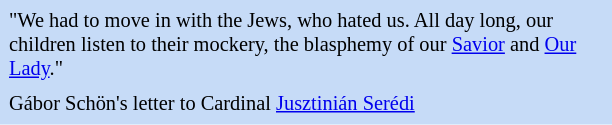<table class="toccolours" style="float: left; margin-left: 0em; margin-right: 1em; font-size: 85%; background:#c6dbf7; color:black; width:30em; max-width: 40%;" cellspacing="5">
<tr>
<td style="text-align: left;">"We had to move in with the Jews, who hated us. All day long, our children listen to their mockery, the blasphemy of our <a href='#'>Savior</a> and <a href='#'>Our Lady</a>."</td>
</tr>
<tr>
<td style="text-align: left;">Gábor Schön's letter to Cardinal <a href='#'>Jusztinián Serédi</a></td>
</tr>
</table>
